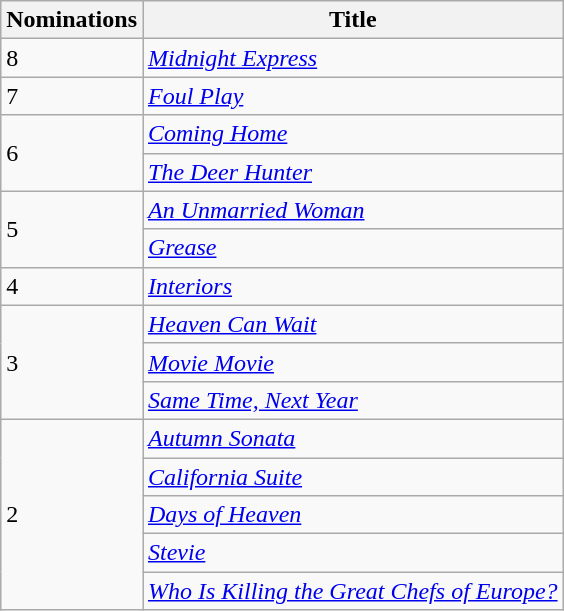<table class="wikitable">
<tr>
<th>Nominations</th>
<th>Title</th>
</tr>
<tr>
<td>8</td>
<td><em><a href='#'>Midnight Express</a></em></td>
</tr>
<tr>
<td>7</td>
<td><em><a href='#'>Foul Play</a></em></td>
</tr>
<tr>
<td rowspan="2">6</td>
<td><em><a href='#'>Coming Home</a></em></td>
</tr>
<tr>
<td><em><a href='#'>The Deer Hunter</a></em></td>
</tr>
<tr>
<td rowspan="2">5</td>
<td><em><a href='#'>An Unmarried Woman</a></em></td>
</tr>
<tr>
<td><em><a href='#'>Grease</a></em></td>
</tr>
<tr>
<td>4</td>
<td><em><a href='#'>Interiors</a></em></td>
</tr>
<tr>
<td rowspan="3">3</td>
<td><em><a href='#'>Heaven Can Wait</a></em></td>
</tr>
<tr>
<td><em><a href='#'>Movie Movie</a></em></td>
</tr>
<tr>
<td><em><a href='#'>Same Time, Next Year</a></em></td>
</tr>
<tr>
<td rowspan="5">2</td>
<td><em><a href='#'>Autumn Sonata</a></em></td>
</tr>
<tr>
<td><em><a href='#'>California Suite</a></em></td>
</tr>
<tr>
<td><em><a href='#'>Days of Heaven</a></em></td>
</tr>
<tr>
<td><em><a href='#'>Stevie</a></em></td>
</tr>
<tr>
<td><em><a href='#'>Who Is Killing the Great Chefs of Europe?</a></em></td>
</tr>
</table>
